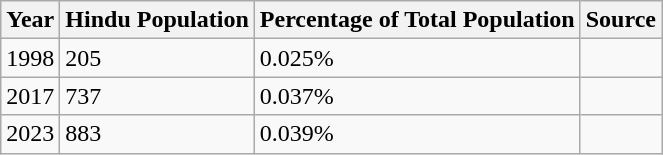<table class="wikitable">
<tr>
<th>Year</th>
<th>Hindu Population</th>
<th>Percentage of Total Population</th>
<th>Source</th>
</tr>
<tr>
<td>1998</td>
<td>205</td>
<td>0.025%</td>
<td></td>
</tr>
<tr>
<td>2017</td>
<td>737</td>
<td>0.037%</td>
<td></td>
</tr>
<tr>
<td>2023</td>
<td>883</td>
<td>0.039%</td>
<td></td>
</tr>
</table>
